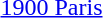<table>
<tr>
<td><a href='#'>1900 Paris</a><br></td>
<td></td>
<td></td>
<td></td>
</tr>
</table>
